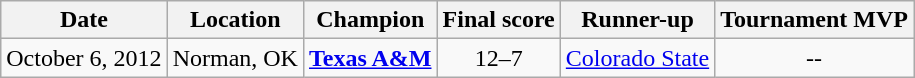<table class=wikitable>
<tr>
<th>Date</th>
<th>Location</th>
<th><strong>Champion</strong></th>
<th>Final score</th>
<th>Runner-up</th>
<th>Tournament MVP</th>
</tr>
<tr>
<td>October 6, 2012</td>
<td align=center>Norman, OK</td>
<td align=center><strong><a href='#'>Texas A&M</a></strong></td>
<td align=center>12–7</td>
<td align=center><a href='#'>Colorado State</a></td>
<td align=center>--</td>
</tr>
</table>
